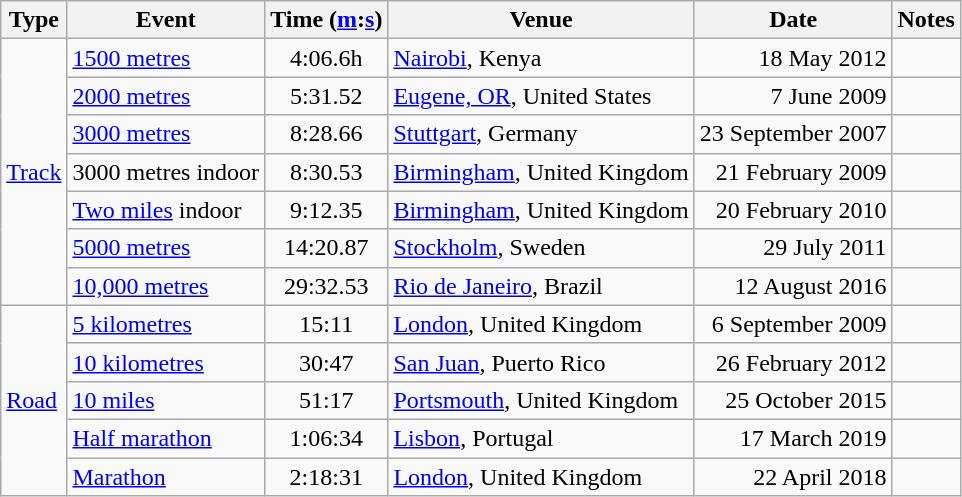<table class="wikitable">
<tr>
<th>Type</th>
<th>Event</th>
<th>Time (<a href='#'>m</a>:<a href='#'>s</a>)</th>
<th>Venue</th>
<th>Date</th>
<th>Notes</th>
</tr>
<tr>
<td rowspan=7><a href='#'>Track</a></td>
<td><a href='#'>1500 metres</a></td>
<td align=center>4:06.6h</td>
<td><a href='#'>Nairobi</a>, Kenya</td>
<td align=right>18 May 2012</td>
<td></td>
</tr>
<tr>
<td><a href='#'>2000 metres</a></td>
<td align=center>5:31.52</td>
<td><a href='#'>Eugene, OR</a>, United States</td>
<td align=right>7 June 2009</td>
<td><strong></strong></td>
</tr>
<tr>
<td><a href='#'>3000 metres</a></td>
<td align=center>8:28.66</td>
<td><a href='#'>Stuttgart</a>, Germany</td>
<td align=right>23 September 2007</td>
<td></td>
</tr>
<tr>
<td>3000 metres indoor</td>
<td align=center>8:30.53</td>
<td><a href='#'>Birmingham</a>, United Kingdom</td>
<td align=right>21 February 2009</td>
<td></td>
</tr>
<tr>
<td><a href='#'>Two miles</a> indoor</td>
<td align=center>9:12.35</td>
<td><a href='#'>Birmingham</a>, United Kingdom</td>
<td align=right>20 February 2010</td>
<td></td>
</tr>
<tr>
<td><a href='#'>5000 metres</a></td>
<td align=center>14:20.87</td>
<td><a href='#'>Stockholm</a>, Sweden</td>
<td align=right>29 July 2011</td>
<td></td>
</tr>
<tr>
<td><a href='#'>10,000 metres</a></td>
<td align=center>29:32.53</td>
<td><a href='#'>Rio de Janeiro</a>, Brazil</td>
<td align=right>12 August 2016</td>
<td><strong></strong></td>
</tr>
<tr>
<td rowspan=5><a href='#'>Road</a></td>
<td><a href='#'>5 kilometres</a></td>
<td align=center>15:11</td>
<td><a href='#'>London</a>, United Kingdom</td>
<td align=right>6 September 2009</td>
<td></td>
</tr>
<tr>
<td><a href='#'>10 kilometres</a></td>
<td align=center>30:47</td>
<td><a href='#'>San Juan</a>, Puerto Rico</td>
<td align=right>26 February 2012</td>
<td></td>
</tr>
<tr>
<td><a href='#'>10 miles</a></td>
<td align=center>51:17</td>
<td><a href='#'>Portsmouth</a>, United Kingdom</td>
<td align=right>25 October 2015</td>
<td></td>
</tr>
<tr>
<td><a href='#'>Half marathon</a></td>
<td align=center>1:06:34</td>
<td><a href='#'>Lisbon</a>, Portugal</td>
<td align=right>17 March 2019</td>
<td></td>
</tr>
<tr>
<td><a href='#'>Marathon</a></td>
<td align=center>2:18:31</td>
<td><a href='#'>London</a>, United Kingdom</td>
<td align=right>22 April 2018</td>
<td></td>
</tr>
</table>
